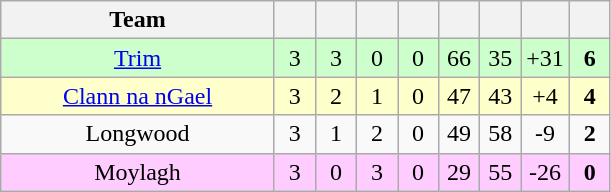<table class="wikitable" style="text-align:center">
<tr>
<th style="width:175px;">Team</th>
<th width="20"></th>
<th width="20"></th>
<th width="20"></th>
<th width="20"></th>
<th width="20"></th>
<th width="20"></th>
<th width="20"></th>
<th width="20"></th>
</tr>
<tr style="background:#cfc;">
<td><a href='#'>Trim</a></td>
<td>3</td>
<td>3</td>
<td>0</td>
<td>0</td>
<td>66</td>
<td>35</td>
<td>+31</td>
<td><strong>6</strong></td>
</tr>
<tr style="background:#ffffcc;">
<td><a href='#'>Clann na nGael</a></td>
<td>3</td>
<td>2</td>
<td>1</td>
<td>0</td>
<td>47</td>
<td>43</td>
<td>+4</td>
<td><strong>4</strong></td>
</tr>
<tr>
<td>Longwood</td>
<td>3</td>
<td>1</td>
<td>2</td>
<td>0</td>
<td>49</td>
<td>58</td>
<td>-9</td>
<td><strong>2</strong></td>
</tr>
<tr style="background:#fcf;">
<td>Moylagh</td>
<td>3</td>
<td>0</td>
<td>3</td>
<td>0</td>
<td>29</td>
<td>55</td>
<td>-26</td>
<td><strong>0</strong></td>
</tr>
</table>
